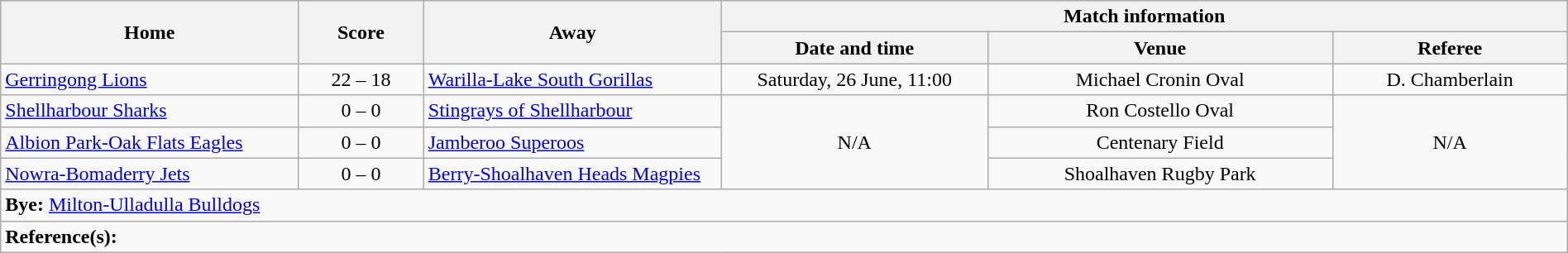<table class="wikitable" width="100% text-align:center;">
<tr>
<th rowspan="2" width="19%">Home</th>
<th rowspan="2" width="8%">Score</th>
<th rowspan="2" width="19%">Away</th>
<th colspan="3">Match information</th>
</tr>
<tr bgcolor="#CCCCCC">
<th width="17%">Date and time</th>
<th width="22%">Venue</th>
<th>Referee</th>
</tr>
<tr>
<td> <a href='#'>Gerringong Lions</a></td>
<td style="text-align:center;">22 – 18</td>
<td> <a href='#'>Warilla-Lake South Gorillas</a></td>
<td style="text-align:center;">Saturday, 26 June, 11:00</td>
<td style="text-align:center;">Michael Cronin Oval</td>
<td style="text-align:center;">D. Chamberlain</td>
</tr>
<tr>
<td> <a href='#'>Shellharbour Sharks</a></td>
<td style="text-align:center;">0 – 0</td>
<td> <a href='#'>Stingrays of Shellharbour</a></td>
<td rowspan="3" style="text-align:center;">N/A</td>
<td style="text-align:center;">Ron Costello Oval</td>
<td rowspan="3" style="text-align:center;">N/A</td>
</tr>
<tr>
<td> <a href='#'>Albion Park-Oak Flats Eagles</a></td>
<td style="text-align:center;">0 – 0</td>
<td> <a href='#'>Jamberoo Superoos</a></td>
<td style="text-align:center;">Centenary Field</td>
</tr>
<tr>
<td> <a href='#'>Nowra-Bomaderry Jets</a></td>
<td style="text-align:center;">0 – 0</td>
<td> <a href='#'>Berry-Shoalhaven Heads Magpies</a></td>
<td style="text-align:center;">Shoalhaven Rugby Park</td>
</tr>
<tr>
<td colspan="6" align="centre"><strong>Bye:</strong>  <a href='#'>Milton-Ulladulla Bulldogs</a></td>
</tr>
<tr>
<td colspan="6"><strong>Reference(s):</strong> </td>
</tr>
</table>
